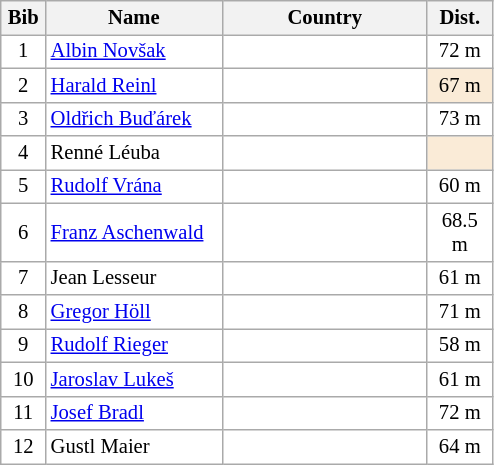<table class="wikitable collapsible autocollapse sortable" cellpadding="3" cellspacing="0" border="1" style="background:#fff; font-size:86%; width:26%; line-height:16px; border:grey solid 1px; border-collapse:collapse;">
<tr>
<th width="25">Bib</th>
<th width="135">Name</th>
<th width="175">Country</th>
<th width="42">Dist.</th>
</tr>
<tr>
<td align=center>1</td>
<td><a href='#'>Albin Novšak</a></td>
<td></td>
<td align=center>72 m</td>
</tr>
<tr>
<td align=center>2</td>
<td><a href='#'>Harald Reinl</a></td>
<td></td>
<td align=center bgcolor=#FAEBD7>67 m</td>
</tr>
<tr>
<td align=center>3</td>
<td><a href='#'>Oldřich Buďárek</a></td>
<td></td>
<td align=center>73 m</td>
</tr>
<tr>
<td align=center>4</td>
<td>Renné Léuba</td>
<td></td>
<td align=center bgcolor=#FAEBD7></td>
</tr>
<tr>
<td align=center>5</td>
<td><a href='#'>Rudolf Vrána</a></td>
<td></td>
<td align=center>60 m</td>
</tr>
<tr>
<td align=center>6</td>
<td><a href='#'>Franz Aschenwald</a></td>
<td></td>
<td align=center>68.5 m</td>
</tr>
<tr>
<td align=center>7</td>
<td>Jean Lesseur</td>
<td></td>
<td align=center>61 m</td>
</tr>
<tr>
<td align=center>8</td>
<td><a href='#'>Gregor Höll</a></td>
<td></td>
<td align=center>71 m</td>
</tr>
<tr>
<td align=center>9</td>
<td><a href='#'>Rudolf Rieger</a></td>
<td></td>
<td align=center>58 m</td>
</tr>
<tr>
<td align=center>10</td>
<td><a href='#'>Jaroslav Lukeš</a></td>
<td></td>
<td align=center>61 m</td>
</tr>
<tr>
<td align=center>11</td>
<td><a href='#'>Josef Bradl</a></td>
<td></td>
<td align=center>72 m</td>
</tr>
<tr>
<td align=center>12</td>
<td>Gustl Maier</td>
<td></td>
<td align=center>64 m</td>
</tr>
</table>
